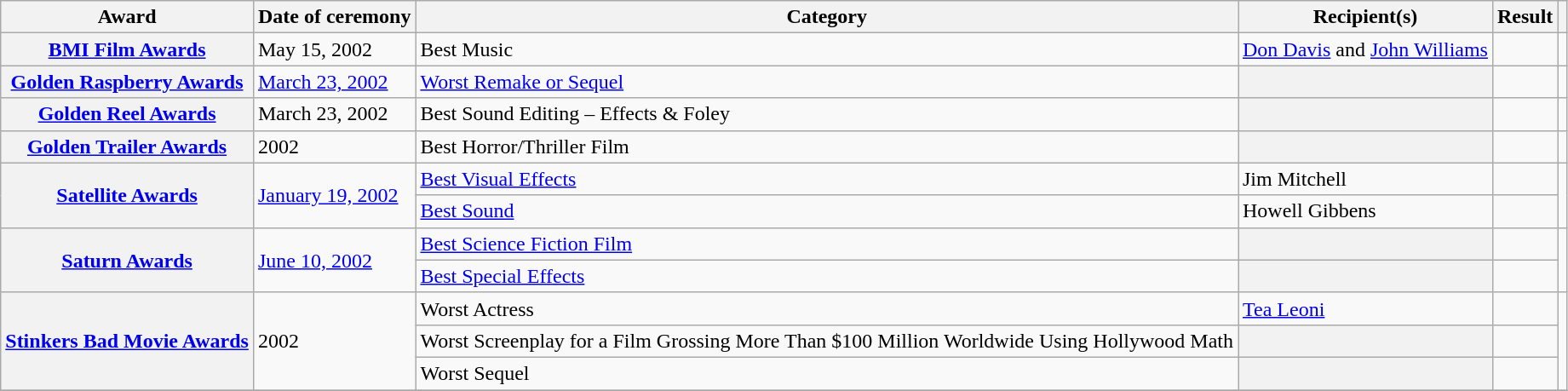<table class="wikitable plainrowheaders sortable">
<tr>
<th scope="col">Award</th>
<th scope="col">Date of ceremony</th>
<th scope="col">Category</th>
<th scope="col">Recipient(s)</th>
<th scope="col">Result</th>
<th scope="col" class="unsortable"></th>
</tr>
<tr>
<th scope="row"><a href='#'>BMI Film Awards</a></th>
<td>May 15, 2002</td>
<td>Best Music</td>
<td><a href='#'>Don Davis</a> and <a href='#'>John Williams</a></td>
<td></td>
<td></td>
</tr>
<tr>
<th scope="row"><a href='#'>Golden Raspberry Awards</a></th>
<td><a href='#'>March 23, 2002</a></td>
<td><a href='#'>Worst Remake or Sequel</a></td>
<th></th>
<td></td>
<td></td>
</tr>
<tr>
<th scope="row"><a href='#'>Golden Reel Awards</a></th>
<td>March 23, 2002</td>
<td>Best Sound Editing – Effects & Foley</td>
<th></th>
<td></td>
<td></td>
</tr>
<tr>
<th scope="row"><a href='#'>Golden Trailer Awards</a></th>
<td>2002</td>
<td>Best Horror/Thriller Film</td>
<th></th>
<td></td>
<td></td>
</tr>
<tr>
<th scope="row" rowspan=2><a href='#'>Satellite Awards</a></th>
<td rowspan="2"><a href='#'>January 19, 2002</a></td>
<td><a href='#'>Best Visual Effects</a></td>
<td>Jim Mitchell</td>
<td></td>
<td rowspan="2"></td>
</tr>
<tr>
<td><a href='#'>Best Sound</a></td>
<td>Howell Gibbens</td>
<td></td>
</tr>
<tr>
<th scope="row" rowspan=2><a href='#'>Saturn Awards</a></th>
<td rowspan="2"><a href='#'>June 10, 2002</a></td>
<td><a href='#'>Best Science Fiction Film</a></td>
<th></th>
<td></td>
<td rowspan="2"></td>
</tr>
<tr>
<td><a href='#'>Best Special Effects</a></td>
<th></th>
<td></td>
</tr>
<tr>
<th scope="row" rowspan=3><a href='#'>Stinkers Bad Movie Awards</a></th>
<td rowspan="3">2002</td>
<td>Worst Actress</td>
<td><a href='#'>Tea Leoni</a></td>
<td></td>
<td rowspan="3"></td>
</tr>
<tr>
<td>Worst Screenplay for a Film Grossing More Than $100 Million Worldwide Using Hollywood Math</td>
<th></th>
<td></td>
</tr>
<tr>
<td>Worst Sequel</td>
<th></th>
<td></td>
</tr>
<tr>
</tr>
</table>
